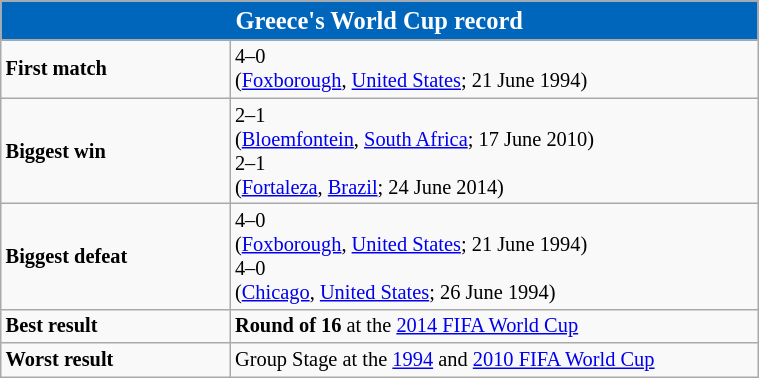<table class="wikitable" style="width:40%; font-size:85%;">
<tr>
</tr>
<tr style="color:white;">
<th style="background:#0066bc; width:20%;" colspan="6"><big>Greece's World Cup record</big></th>
</tr>
<tr>
<td width=10%><strong>First match</strong></td>
<td width=23%> 4–0  <br>(<a href='#'>Foxborough</a>, <a href='#'>United States</a>; 21 June 1994)</td>
</tr>
<tr>
<td><strong>Biggest win</strong></td>
<td> 2–1  <br>(<a href='#'>Bloemfontein</a>, <a href='#'>South Africa</a>; 17 June 2010)<br> 2–1 <br> (<a href='#'>Fortaleza</a>, <a href='#'>Brazil</a>; 24 June 2014)</td>
</tr>
<tr>
<td><strong>Biggest defeat</strong></td>
<td> 4–0 <br> (<a href='#'>Foxborough</a>, <a href='#'>United States</a>; 21 June 1994)<br> 4–0  <br>(<a href='#'>Chicago</a>, <a href='#'>United States</a>; 26 June 1994)</td>
</tr>
<tr>
<td><strong>Best result</strong></td>
<td><strong>Round of 16</strong> at the <a href='#'>2014 FIFA World Cup</a></td>
</tr>
<tr>
<td><strong>Worst result</strong></td>
<td>Group Stage at the <a href='#'>1994</a> and <a href='#'>2010 FIFA World Cup</a></td>
</tr>
</table>
